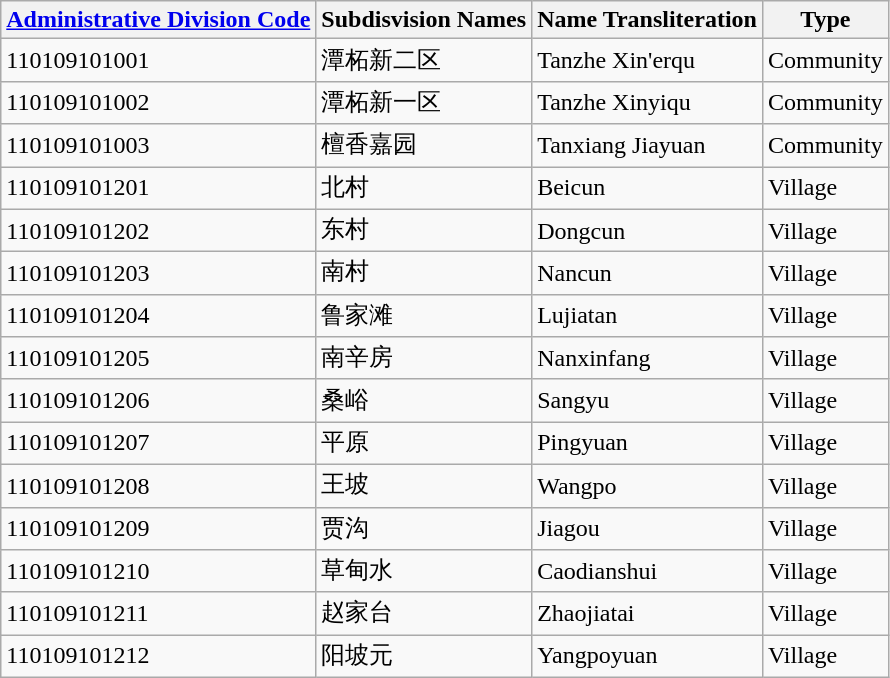<table class="wikitable sortable">
<tr>
<th><a href='#'>Administrative Division Code</a></th>
<th>Subdisvision Names</th>
<th>Name Transliteration</th>
<th>Type</th>
</tr>
<tr>
<td>110109101001</td>
<td>潭柘新二区</td>
<td>Tanzhe Xin'erqu</td>
<td>Community</td>
</tr>
<tr>
<td>110109101002</td>
<td>潭柘新一区</td>
<td>Tanzhe Xinyiqu</td>
<td>Community</td>
</tr>
<tr>
<td>110109101003</td>
<td>檀香嘉园</td>
<td>Tanxiang Jiayuan</td>
<td>Community</td>
</tr>
<tr>
<td>110109101201</td>
<td>北村</td>
<td>Beicun</td>
<td>Village</td>
</tr>
<tr>
<td>110109101202</td>
<td>东村</td>
<td>Dongcun</td>
<td>Village</td>
</tr>
<tr>
<td>110109101203</td>
<td>南村</td>
<td>Nancun</td>
<td>Village</td>
</tr>
<tr>
<td>110109101204</td>
<td>鲁家滩</td>
<td>Lujiatan</td>
<td>Village</td>
</tr>
<tr>
<td>110109101205</td>
<td>南辛房</td>
<td>Nanxinfang</td>
<td>Village</td>
</tr>
<tr>
<td>110109101206</td>
<td>桑峪</td>
<td>Sangyu</td>
<td>Village</td>
</tr>
<tr>
<td>110109101207</td>
<td>平原</td>
<td>Pingyuan</td>
<td>Village</td>
</tr>
<tr>
<td>110109101208</td>
<td>王坡</td>
<td>Wangpo</td>
<td>Village</td>
</tr>
<tr>
<td>110109101209</td>
<td>贾沟</td>
<td>Jiagou</td>
<td>Village</td>
</tr>
<tr>
<td>110109101210</td>
<td>草甸水</td>
<td>Caodianshui</td>
<td>Village</td>
</tr>
<tr>
<td>110109101211</td>
<td>赵家台</td>
<td>Zhaojiatai</td>
<td>Village</td>
</tr>
<tr>
<td>110109101212</td>
<td>阳坡元</td>
<td>Yangpoyuan</td>
<td>Village</td>
</tr>
</table>
